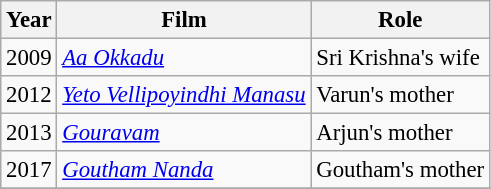<table class="wikitable sortable" style="font-size: 95%;">
<tr>
<th>Year</th>
<th>Film</th>
<th>Role</th>
</tr>
<tr>
<td>2009</td>
<td><em><a href='#'>Aa Okkadu</a></em></td>
<td>Sri Krishna's wife</td>
</tr>
<tr>
<td>2012</td>
<td><em><a href='#'>Yeto Vellipoyindhi Manasu</a></em></td>
<td>Varun's mother</td>
</tr>
<tr>
<td>2013</td>
<td><em><a href='#'>Gouravam</a></em></td>
<td>Arjun's mother</td>
</tr>
<tr>
<td>2017</td>
<td><em><a href='#'>Goutham Nanda</a></em></td>
<td>Goutham's mother</td>
</tr>
<tr>
</tr>
</table>
